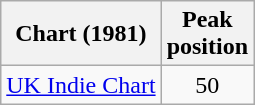<table class="wikitable sortable">
<tr>
<th>Chart (1981)</th>
<th>Peak<br>position</th>
</tr>
<tr>
<td><a href='#'>UK Indie Chart</a></td>
<td style="text-align:center;">50</td>
</tr>
</table>
